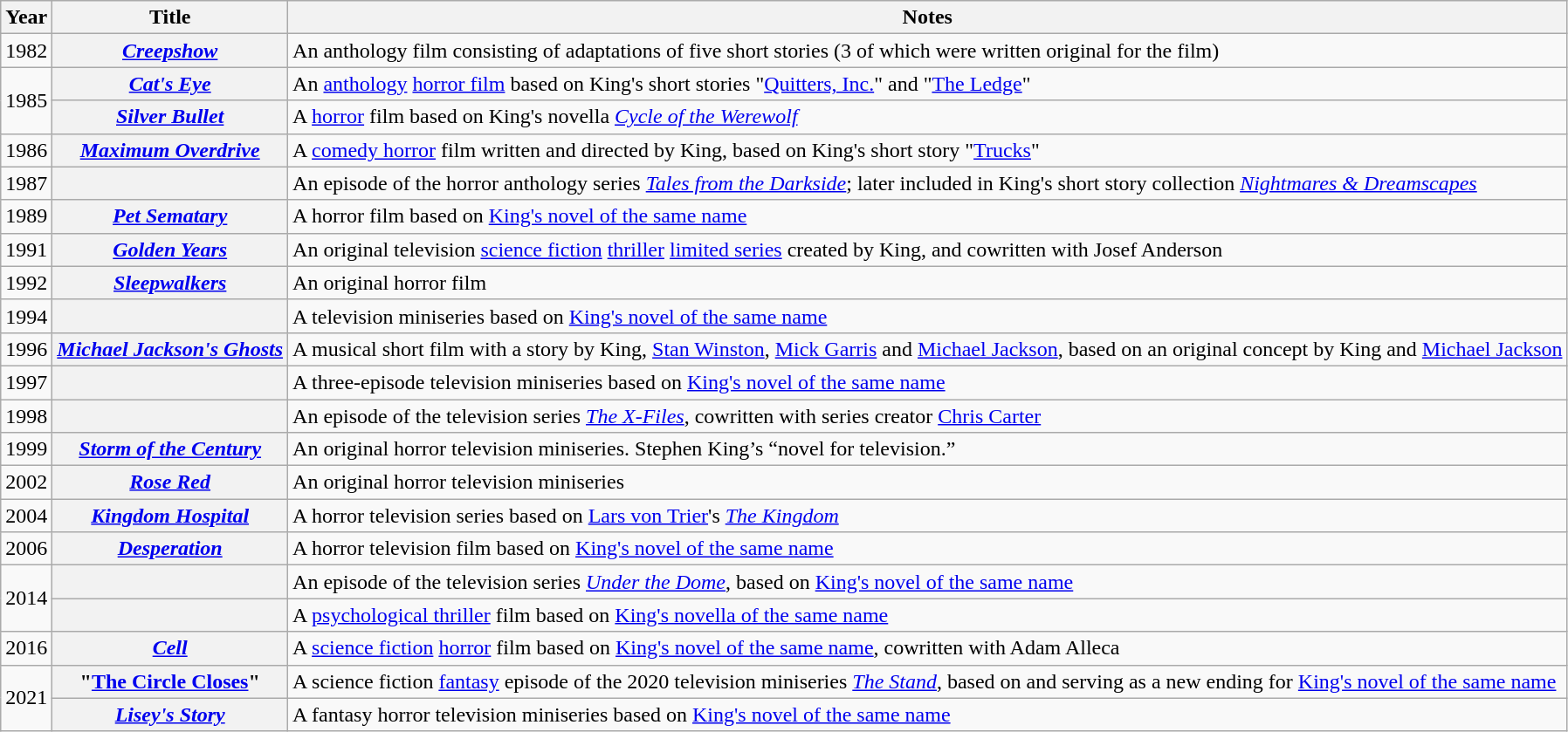<table class="wikitable sortable plainrowheaders">
<tr>
<th scope="col">Year</th>
<th scope="col">Title</th>
<th scope="col">Notes</th>
</tr>
<tr>
<td>1982</td>
<th scope="row"><em><a href='#'>Creepshow</a></em></th>
<td>An anthology film consisting of adaptations of five short stories (3 of which were written original for the film)</td>
</tr>
<tr>
<td rowspan="2">1985</td>
<th scope="row"><a href='#'><em>Cat's Eye</em></a></th>
<td>An <a href='#'>anthology</a> <a href='#'>horror film</a> based on King's short stories "<a href='#'>Quitters, Inc.</a>" and "<a href='#'>The Ledge</a>"</td>
</tr>
<tr>
<th scope="row"><a href='#'><em>Silver Bullet</em></a></th>
<td>A <a href='#'>horror</a> film based on King's novella <em><a href='#'>Cycle of the Werewolf</a></em></td>
</tr>
<tr>
<td>1986</td>
<th scope="row"><em><a href='#'>Maximum Overdrive</a></em></th>
<td>A <a href='#'>comedy horror</a> film written and directed by King, based on King's short story "<a href='#'>Trucks</a>"</td>
</tr>
<tr>
<td>1987</td>
<th scope="row"></th>
<td>An episode of the horror anthology series <em><a href='#'>Tales from the Darkside</a></em>; later included in King's short story collection <em><a href='#'>Nightmares & Dreamscapes</a></em></td>
</tr>
<tr>
<td>1989</td>
<th scope="row"><a href='#'><em>Pet Sematary</em></a></th>
<td>A horror film based on <a href='#'>King's novel of the same name</a></td>
</tr>
<tr>
<td>1991</td>
<th scope="row"><a href='#'><em>Golden Years</em></a></th>
<td>An original television <a href='#'>science fiction</a> <a href='#'>thriller</a> <a href='#'>limited series</a> created by King, and cowritten with Josef Anderson</td>
</tr>
<tr>
<td>1992</td>
<th scope="row"><a href='#'><em>Sleepwalkers</em></a></th>
<td>An original horror film</td>
</tr>
<tr>
<td>1994</td>
<th scope="row"></th>
<td>A television miniseries based on <a href='#'>King's novel of the same name</a></td>
</tr>
<tr>
<td>1996</td>
<th scope="row"><em><a href='#'>Michael Jackson's Ghosts</a></em></th>
<td>A musical short film with a story by King, <a href='#'>Stan Winston</a>, <a href='#'>Mick Garris</a> and <a href='#'>Michael Jackson</a>, based on an original concept by King and <a href='#'>Michael Jackson</a></td>
</tr>
<tr>
<td>1997</td>
<th scope="row"></th>
<td>A three-episode television miniseries based on <a href='#'>King's novel of the same name</a></td>
</tr>
<tr>
<td>1998</td>
<th scope="row"></th>
<td>An episode of the television series <em><a href='#'>The X-Files</a></em>, cowritten with series creator <a href='#'>Chris Carter</a></td>
</tr>
<tr>
<td>1999</td>
<th scope="row"><em><a href='#'>Storm of the Century</a></em></th>
<td>An original horror television miniseries. Stephen King’s “novel for television.”</td>
</tr>
<tr>
<td>2002</td>
<th scope="row"><a href='#'><em>Rose Red</em></a></th>
<td>An original horror television miniseries</td>
</tr>
<tr>
<td>2004</td>
<th scope="row"><em><a href='#'>Kingdom Hospital</a></em></th>
<td>A horror television series based on <a href='#'>Lars von Trier</a>'s <em><a href='#'>The Kingdom</a></em></td>
</tr>
<tr>
<td>2006</td>
<th scope="row"><em><a href='#'>Desperation</a></em></th>
<td>A horror television film based on <a href='#'>King's novel of the same name</a></td>
</tr>
<tr>
<td rowspan="2">2014</td>
<th scope="row"></th>
<td>An episode of the television series <em><a href='#'>Under the Dome</a></em>, based on <a href='#'>King's novel of the same name</a></td>
</tr>
<tr>
<th scope="row"></th>
<td>A <a href='#'>psychological thriller</a> film based on <a href='#'>King's novella of the same name</a></td>
</tr>
<tr>
<td>2016</td>
<th scope="row"><a href='#'><em>Cell</em></a></th>
<td>A <a href='#'>science fiction</a> <a href='#'>horror</a> film based on <a href='#'>King's novel of the same name</a>, cowritten with Adam Alleca</td>
</tr>
<tr>
<td rowspan="2">2021</td>
<th scope="row">"<a href='#'>The Circle Closes</a>"</th>
<td>A science fiction <a href='#'>fantasy</a> episode of the 2020 television miniseries <em><a href='#'>The Stand</a></em>, based on and serving as a new ending for <a href='#'>King's novel of the same name</a></td>
</tr>
<tr>
<th scope="row"><em><a href='#'>Lisey's Story</a></em></th>
<td>A fantasy horror television miniseries based on <a href='#'>King's novel of the same name</a></td>
</tr>
</table>
